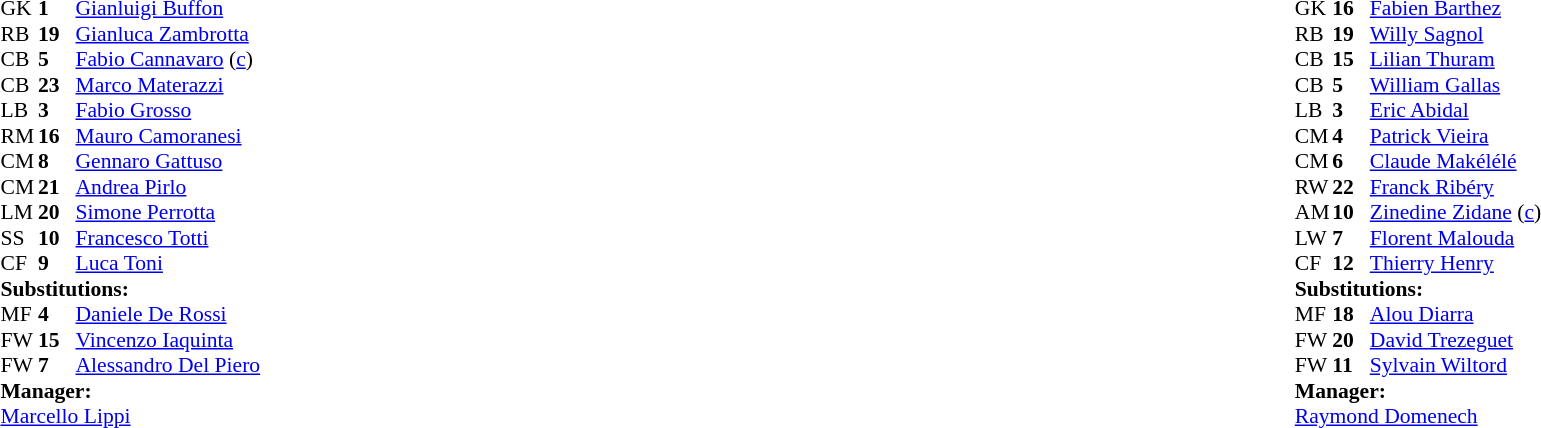<table style="width:100%">
<tr>
<td style="vertical-align:top;width:40%"><br><table style="font-size:90%" cellspacing="0" cellpadding="0">
<tr>
<th width="25"></th>
<th width="25"></th>
</tr>
<tr>
<td>GK</td>
<td><strong>1</strong></td>
<td><a href='#'>Gianluigi Buffon</a></td>
</tr>
<tr>
<td>RB</td>
<td><strong>19</strong></td>
<td><a href='#'>Gianluca Zambrotta</a></td>
<td></td>
</tr>
<tr>
<td>CB</td>
<td><strong>5</strong></td>
<td><a href='#'>Fabio Cannavaro</a> (<a href='#'>c</a>)</td>
</tr>
<tr>
<td>CB</td>
<td><strong>23</strong></td>
<td><a href='#'>Marco Materazzi</a></td>
</tr>
<tr>
<td>LB</td>
<td><strong>3</strong></td>
<td><a href='#'>Fabio Grosso</a></td>
</tr>
<tr>
<td>RM</td>
<td><strong>16</strong></td>
<td><a href='#'>Mauro Camoranesi</a></td>
<td></td>
<td></td>
</tr>
<tr>
<td>CM</td>
<td><strong>8</strong></td>
<td><a href='#'>Gennaro Gattuso</a></td>
</tr>
<tr>
<td>CM</td>
<td><strong>21</strong></td>
<td><a href='#'>Andrea Pirlo</a></td>
</tr>
<tr>
<td>LM</td>
<td><strong>20</strong></td>
<td><a href='#'>Simone Perrotta</a></td>
<td></td>
<td></td>
</tr>
<tr>
<td>SS</td>
<td><strong>10</strong></td>
<td><a href='#'>Francesco Totti</a></td>
<td></td>
<td></td>
</tr>
<tr>
<td>CF</td>
<td><strong>9</strong></td>
<td><a href='#'>Luca Toni</a></td>
</tr>
<tr>
<td colspan="4"><strong>Substitutions:</strong></td>
</tr>
<tr>
<td>MF</td>
<td><strong>4</strong></td>
<td><a href='#'>Daniele De Rossi</a></td>
<td></td>
<td></td>
</tr>
<tr>
<td>FW</td>
<td><strong>15</strong></td>
<td><a href='#'>Vincenzo Iaquinta</a></td>
<td></td>
<td></td>
</tr>
<tr>
<td>FW</td>
<td><strong>7</strong></td>
<td><a href='#'>Alessandro Del Piero</a></td>
<td></td>
<td></td>
</tr>
<tr>
<td colspan="4"><strong>Manager:</strong></td>
</tr>
<tr>
<td colspan="4"> <a href='#'>Marcello Lippi</a></td>
</tr>
</table>
</td>
<td valign="top"></td>
<td style="vertical-align:top;width:50%"><br><table cellspacing="0" cellpadding="0" style="font-size:90%;margin:auto">
<tr>
<th width="25"></th>
<th width="25"></th>
</tr>
<tr>
<td>GK</td>
<td><strong>16</strong></td>
<td><a href='#'>Fabien Barthez</a></td>
</tr>
<tr>
<td>RB</td>
<td><strong>19</strong></td>
<td><a href='#'>Willy Sagnol</a></td>
<td></td>
</tr>
<tr>
<td>CB</td>
<td><strong>15</strong></td>
<td><a href='#'>Lilian Thuram</a></td>
</tr>
<tr>
<td>CB</td>
<td><strong>5</strong></td>
<td><a href='#'>William Gallas</a></td>
</tr>
<tr>
<td>LB</td>
<td><strong>3</strong></td>
<td><a href='#'>Eric Abidal</a></td>
</tr>
<tr>
<td>CM</td>
<td><strong>4</strong></td>
<td><a href='#'>Patrick Vieira</a></td>
<td></td>
<td></td>
</tr>
<tr>
<td>CM</td>
<td><strong>6</strong></td>
<td><a href='#'>Claude Makélélé</a></td>
<td></td>
</tr>
<tr>
<td>RW</td>
<td><strong>22</strong></td>
<td><a href='#'>Franck Ribéry</a></td>
<td></td>
<td></td>
</tr>
<tr>
<td>AM</td>
<td><strong>10</strong></td>
<td><a href='#'>Zinedine Zidane</a> (<a href='#'>c</a>)</td>
<td></td>
</tr>
<tr>
<td>LW</td>
<td><strong>7</strong></td>
<td><a href='#'>Florent Malouda</a></td>
<td></td>
</tr>
<tr>
<td>CF</td>
<td><strong>12</strong></td>
<td><a href='#'>Thierry Henry</a></td>
<td></td>
<td></td>
</tr>
<tr>
<td colspan="4"><strong>Substitutions:</strong></td>
</tr>
<tr>
<td>MF</td>
<td><strong>18</strong></td>
<td><a href='#'>Alou Diarra</a></td>
<td></td>
<td></td>
</tr>
<tr>
<td>FW</td>
<td><strong>20</strong></td>
<td><a href='#'>David Trezeguet</a></td>
<td></td>
<td></td>
</tr>
<tr>
<td>FW</td>
<td><strong>11</strong></td>
<td><a href='#'>Sylvain Wiltord</a></td>
<td></td>
<td></td>
</tr>
<tr>
<td colspan="4"><strong>Manager:</strong></td>
</tr>
<tr>
<td colspan="4"> <a href='#'>Raymond Domenech</a></td>
</tr>
</table>
</td>
</tr>
</table>
